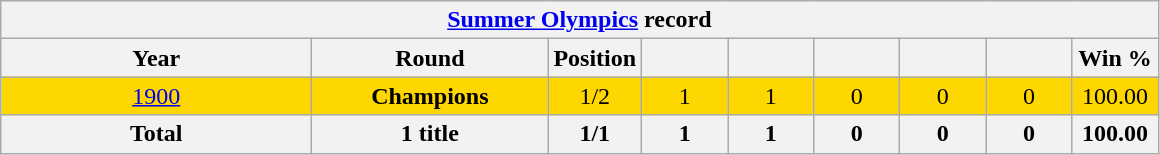<table class="wikitable" style="text-align:center">
<tr>
<th colspan=9><a href='#'>Summer Olympics</a> record</th>
</tr>
<tr>
<th width=200>Year</th>
<th width=150>Round</th>
<th width=50>Position</th>
<th width=50></th>
<th width=50></th>
<th width=50></th>
<th width=50></th>
<th width=50></th>
<th width=50>Win %</th>
</tr>
<tr style="background:Gold">
<td> <a href='#'>1900</a></td>
<td><strong>Champions</strong></td>
<td>1/2</td>
<td>1</td>
<td>1</td>
<td>0</td>
<td>0</td>
<td>0</td>
<td>100.00</td>
</tr>
<tr>
<th>Total</th>
<th>1 title</th>
<th>1/1</th>
<th>1</th>
<th>1</th>
<th>0</th>
<th>0</th>
<th>0</th>
<th>100.00</th>
</tr>
</table>
